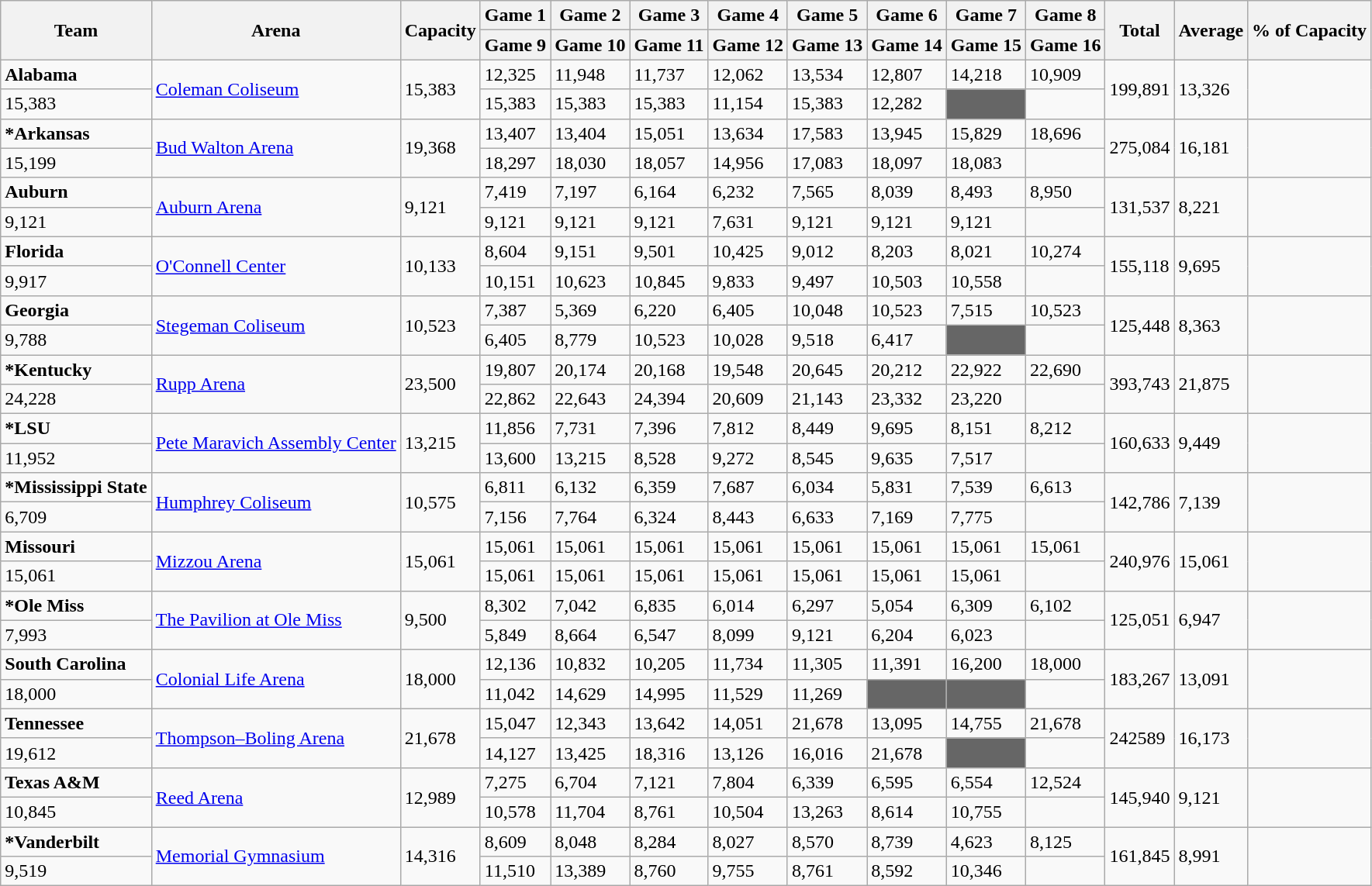<table class="wikitable sortable">
<tr>
<th rowspan=2><strong>Team</strong></th>
<th rowspan=2><strong>Arena</strong></th>
<th rowspan=2><strong>Capacity</strong></th>
<th>Game 1</th>
<th>Game 2</th>
<th>Game 3</th>
<th>Game 4</th>
<th>Game 5</th>
<th>Game 6</th>
<th>Game 7</th>
<th>Game 8</th>
<th rowspan="2"><strong>Total</strong></th>
<th rowspan="2"><strong>Average</strong></th>
<th rowspan="2"><strong>% of Capacity</strong></th>
</tr>
<tr>
<th>Game 9</th>
<th>Game 10</th>
<th>Game 11</th>
<th>Game 12</th>
<th>Game 13</th>
<th>Game 14</th>
<th>Game 15</th>
<th>Game 16</th>
</tr>
<tr>
<td style=><strong>Alabama</strong></td>
<td rowspan=2><a href='#'>Coleman Coliseum</a></td>
<td rowspan=2>15,383</td>
<td>12,325</td>
<td>11,948</td>
<td>11,737</td>
<td>12,062</td>
<td>13,534</td>
<td>12,807</td>
<td>14,218</td>
<td>10,909</td>
<td rowspan="2">199,891</td>
<td rowspan="2">13,326</td>
<td rowspan="2"></td>
</tr>
<tr>
<td>15,383</td>
<td>15,383</td>
<td>15,383</td>
<td>15,383</td>
<td>11,154</td>
<td>15,383</td>
<td>12,282</td>
<td style="background:#666666;"></td>
</tr>
<tr>
<td style=><strong>*Arkansas</strong></td>
<td rowspan=2><a href='#'>Bud Walton Arena</a></td>
<td rowspan=2>19,368</td>
<td>13,407</td>
<td>13,404</td>
<td>15,051</td>
<td>13,634</td>
<td>17,583</td>
<td>13,945</td>
<td>15,829</td>
<td>18,696</td>
<td rowspan=2>275,084</td>
<td rowspan=2>16,181</td>
<td rowspan=2></td>
</tr>
<tr>
<td>15,199</td>
<td>18,297</td>
<td>18,030</td>
<td>18,057</td>
<td>14,956</td>
<td>17,083</td>
<td>18,097</td>
<td>18,083</td>
</tr>
<tr>
<td style=><strong>Auburn</strong></td>
<td rowspan=2><a href='#'>Auburn Arena</a></td>
<td rowspan=2>9,121</td>
<td>7,419</td>
<td>7,197</td>
<td>6,164</td>
<td>6,232</td>
<td>7,565</td>
<td>8,039</td>
<td>8,493</td>
<td>8,950</td>
<td rowspan=2>131,537</td>
<td rowspan=2>8,221</td>
<td rowspan=2></td>
</tr>
<tr>
<td>9,121</td>
<td>9,121</td>
<td>9,121</td>
<td>9,121</td>
<td>7,631</td>
<td>9,121</td>
<td>9,121</td>
<td>9,121</td>
</tr>
<tr>
<td style=><strong>Florida</strong></td>
<td rowspan=2><a href='#'>O'Connell Center</a></td>
<td rowspan=2>10,133</td>
<td>8,604</td>
<td>9,151</td>
<td>9,501</td>
<td>10,425</td>
<td>9,012</td>
<td>8,203</td>
<td>8,021</td>
<td>10,274</td>
<td rowspan=2>155,118</td>
<td rowspan=2>9,695</td>
<td rowspan=2></td>
</tr>
<tr>
<td>9,917</td>
<td>10,151</td>
<td>10,623</td>
<td>10,845</td>
<td>9,833</td>
<td>9,497</td>
<td>10,503</td>
<td>10,558</td>
</tr>
<tr>
<td style=><strong>Georgia</strong></td>
<td rowspan=2><a href='#'>Stegeman Coliseum</a></td>
<td rowspan=2>10,523</td>
<td>7,387</td>
<td>5,369</td>
<td>6,220</td>
<td>6,405</td>
<td>10,048</td>
<td>10,523</td>
<td>7,515</td>
<td>10,523</td>
<td rowspan=2>125,448</td>
<td rowspan=2>8,363</td>
<td rowspan=2></td>
</tr>
<tr>
<td>9,788</td>
<td>6,405</td>
<td>8,779</td>
<td>10,523</td>
<td>10,028</td>
<td>9,518</td>
<td>6,417</td>
<td style="background:#666666;"></td>
</tr>
<tr>
<td style=><strong>*Kentucky</strong></td>
<td rowspan=2><a href='#'>Rupp Arena</a></td>
<td rowspan=2>23,500</td>
<td>19,807</td>
<td>20,174</td>
<td>20,168</td>
<td>19,548</td>
<td>20,645</td>
<td>20,212</td>
<td>22,922</td>
<td>22,690</td>
<td rowspan=2>393,743</td>
<td rowspan=2>21,875</td>
<td rowspan=2></td>
</tr>
<tr>
<td>24,228</td>
<td>22,862</td>
<td>22,643</td>
<td>24,394</td>
<td>20,609</td>
<td>21,143</td>
<td>23,332</td>
<td>23,220</td>
</tr>
<tr>
<td style=><strong>*LSU</strong></td>
<td rowspan=2><a href='#'>Pete Maravich Assembly Center</a></td>
<td rowspan=2>13,215</td>
<td>11,856</td>
<td>7,731</td>
<td>7,396</td>
<td>7,812</td>
<td>8,449</td>
<td>9,695</td>
<td>8,151</td>
<td>8,212</td>
<td rowspan=2>160,633</td>
<td rowspan=2>9,449</td>
<td rowspan=2></td>
</tr>
<tr>
<td>11,952</td>
<td>13,600</td>
<td>13,215</td>
<td>8,528</td>
<td>9,272</td>
<td>8,545</td>
<td>9,635</td>
<td>7,517</td>
</tr>
<tr>
<td style=><strong>*Mississippi State</strong></td>
<td rowspan=2><a href='#'>Humphrey Coliseum</a></td>
<td rowspan=2>10,575</td>
<td>6,811</td>
<td>6,132</td>
<td>6,359</td>
<td>7,687</td>
<td>6,034</td>
<td>5,831</td>
<td>7,539</td>
<td>6,613</td>
<td rowspan=2>142,786</td>
<td rowspan=2>7,139</td>
<td rowspan=2></td>
</tr>
<tr>
<td>6,709</td>
<td>7,156</td>
<td>7,764</td>
<td>6,324</td>
<td>8,443</td>
<td>6,633</td>
<td>7,169</td>
<td>7,775</td>
</tr>
<tr>
<td style=><strong>Missouri</strong></td>
<td rowspan=2><a href='#'>Mizzou Arena</a></td>
<td rowspan=2>15,061</td>
<td>15,061</td>
<td>15,061</td>
<td>15,061</td>
<td>15,061</td>
<td>15,061</td>
<td>15,061</td>
<td>15,061</td>
<td>15,061</td>
<td rowspan=2>240,976</td>
<td rowspan=2>15,061</td>
<td rowspan=2></td>
</tr>
<tr>
<td>15,061</td>
<td>15,061</td>
<td>15,061</td>
<td>15,061</td>
<td>15,061</td>
<td>15,061</td>
<td>15,061</td>
<td>15,061</td>
</tr>
<tr>
<td style=><strong>*Ole Miss</strong></td>
<td rowspan=2><a href='#'>The Pavilion at Ole Miss</a></td>
<td rowspan=2>9,500</td>
<td>8,302</td>
<td>7,042</td>
<td>6,835</td>
<td>6,014</td>
<td>6,297</td>
<td>5,054</td>
<td>6,309</td>
<td>6,102</td>
<td rowspan=2>125,051</td>
<td rowspan=2>6,947</td>
<td rowspan=2></td>
</tr>
<tr>
<td>7,993</td>
<td>5,849</td>
<td>8,664</td>
<td>6,547</td>
<td>8,099</td>
<td>9,121</td>
<td>6,204</td>
<td>6,023</td>
</tr>
<tr>
<td style=><strong>South Carolina</strong></td>
<td rowspan=2><a href='#'>Colonial Life Arena</a></td>
<td rowspan=2>18,000</td>
<td>12,136</td>
<td>10,832</td>
<td>10,205</td>
<td>11,734</td>
<td>11,305</td>
<td>11,391</td>
<td>16,200</td>
<td>18,000</td>
<td rowspan=2>183,267</td>
<td rowspan=2>13,091</td>
<td rowspan=2></td>
</tr>
<tr>
<td>18,000</td>
<td>11,042</td>
<td>14,629</td>
<td>14,995</td>
<td>11,529</td>
<td>11,269</td>
<td style="background:#666666;"></td>
<td style="background:#666666;"></td>
</tr>
<tr>
<td style=><strong>Tennessee</strong></td>
<td rowspan=2><a href='#'>Thompson–Boling Arena</a></td>
<td rowspan=2>21,678</td>
<td>15,047</td>
<td>12,343</td>
<td>13,642</td>
<td>14,051</td>
<td>21,678</td>
<td>13,095</td>
<td>14,755</td>
<td>21,678</td>
<td rowspan=2>242589</td>
<td rowspan=2>16,173</td>
<td rowspan=2></td>
</tr>
<tr>
<td>19,612</td>
<td>14,127</td>
<td>13,425</td>
<td>18,316</td>
<td>13,126</td>
<td>16,016</td>
<td>21,678</td>
<td style="background:#666666;"></td>
</tr>
<tr>
<td style=><strong>Texas A&M</strong></td>
<td rowspan=2><a href='#'>Reed Arena</a></td>
<td rowspan=2>12,989</td>
<td>7,275</td>
<td>6,704</td>
<td>7,121</td>
<td>7,804</td>
<td>6,339</td>
<td>6,595</td>
<td>6,554</td>
<td>12,524</td>
<td rowspan=2>145,940</td>
<td rowspan=2>9,121</td>
<td rowspan=2></td>
</tr>
<tr>
<td>10,845</td>
<td>10,578</td>
<td>11,704</td>
<td>8,761</td>
<td>10,504</td>
<td>13,263</td>
<td>8,614</td>
<td>10,755</td>
</tr>
<tr>
<td style=><strong>*Vanderbilt</strong></td>
<td rowspan=2><a href='#'>Memorial Gymnasium</a></td>
<td rowspan=2>14,316</td>
<td>8,609</td>
<td>8,048</td>
<td>8,284</td>
<td>8,027</td>
<td>8,570</td>
<td>8,739</td>
<td>4,623</td>
<td>8,125</td>
<td rowspan=2>161,845</td>
<td rowspan=2>8,991</td>
<td rowspan=2></td>
</tr>
<tr>
<td>9,519</td>
<td>11,510</td>
<td>13,389</td>
<td>8,760</td>
<td>9,755</td>
<td>8,761</td>
<td>8,592</td>
<td>10,346</td>
</tr>
</table>
